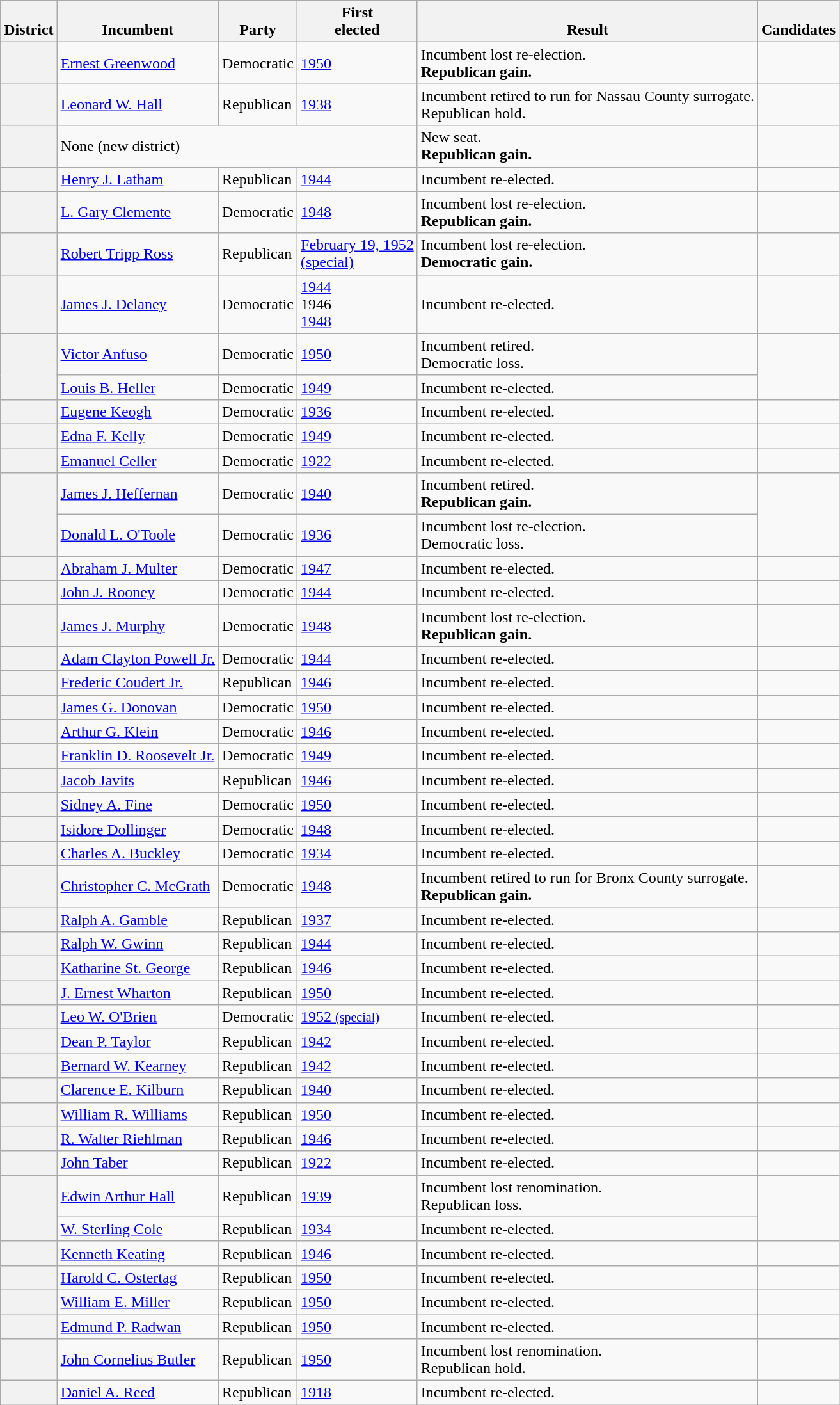<table class=wikitable>
<tr valign=bottom>
<th>District</th>
<th>Incumbent</th>
<th>Party</th>
<th>First<br>elected</th>
<th>Result</th>
<th>Candidates</th>
</tr>
<tr>
<th></th>
<td><a href='#'>Ernest Greenwood</a></td>
<td>Democratic</td>
<td><a href='#'>1950</a></td>
<td>Incumbent lost re-election.<br><strong>Republican gain.</strong></td>
<td nowrap></td>
</tr>
<tr>
<th></th>
<td><a href='#'>Leonard W. Hall</a></td>
<td>Republican</td>
<td><a href='#'>1938</a></td>
<td>Incumbent retired to run for Nassau County surrogate.<br>Republican hold.</td>
<td nowrap></td>
</tr>
<tr>
<th></th>
<td colspan=3>None (new district)</td>
<td>New seat.<br><strong>Republican gain.</strong></td>
<td nowrap></td>
</tr>
<tr>
<th></th>
<td><a href='#'>Henry J. Latham</a><br></td>
<td>Republican</td>
<td><a href='#'>1944</a></td>
<td>Incumbent re-elected.</td>
<td nowrap></td>
</tr>
<tr>
<th></th>
<td><a href='#'>L. Gary Clemente</a><br></td>
<td>Democratic</td>
<td><a href='#'>1948</a></td>
<td>Incumbent lost re-election.<br><strong>Republican gain.</strong></td>
<td nowrap></td>
</tr>
<tr>
<th></th>
<td><a href='#'>Robert Tripp Ross</a><br></td>
<td>Republican</td>
<td><a href='#'>February 19, 1952<br>(special)</a></td>
<td>Incumbent lost re-election.<br><strong>Democratic gain.</strong></td>
<td nowrap></td>
</tr>
<tr>
<th></th>
<td><a href='#'>James J. Delaney</a><br></td>
<td>Democratic</td>
<td><a href='#'>1944</a><br>1946 <br><a href='#'>1948</a></td>
<td>Incumbent re-elected.</td>
<td nowrap></td>
</tr>
<tr>
<th rowspan=2></th>
<td><a href='#'>Victor Anfuso</a></td>
<td>Democratic</td>
<td><a href='#'>1950</a></td>
<td>Incumbent retired.<br>Democratic loss.</td>
<td rowspan=2></td>
</tr>
<tr>
<td><a href='#'>Louis B. Heller</a><br></td>
<td>Democratic</td>
<td><a href='#'>1949</a></td>
<td>Incumbent re-elected.</td>
</tr>
<tr>
<th></th>
<td><a href='#'>Eugene Keogh</a></td>
<td>Democratic</td>
<td><a href='#'>1936</a></td>
<td>Incumbent re-elected.</td>
<td nowrap></td>
</tr>
<tr>
<th></th>
<td><a href='#'>Edna F. Kelly</a></td>
<td>Democratic</td>
<td><a href='#'>1949</a></td>
<td>Incumbent re-elected.</td>
<td nowrap></td>
</tr>
<tr>
<th></th>
<td><a href='#'>Emanuel Celler</a><br></td>
<td>Democratic</td>
<td><a href='#'>1922</a></td>
<td>Incumbent re-elected.</td>
<td nowrap></td>
</tr>
<tr>
<th rowspan=2></th>
<td><a href='#'>James J. Heffernan</a><br></td>
<td>Democratic</td>
<td><a href='#'>1940</a></td>
<td>Incumbent retired.<br><strong>Republican gain.</strong></td>
<td rowspan=2></td>
</tr>
<tr>
<td><a href='#'>Donald L. O'Toole</a><br></td>
<td>Democratic</td>
<td><a href='#'>1936</a></td>
<td>Incumbent lost re-election.<br>Democratic loss.</td>
</tr>
<tr>
<th></th>
<td><a href='#'>Abraham J. Multer</a><br></td>
<td>Democratic</td>
<td><a href='#'>1947</a></td>
<td>Incumbent re-elected.</td>
<td nowrap></td>
</tr>
<tr>
<th></th>
<td><a href='#'>John J. Rooney</a><br></td>
<td>Democratic</td>
<td><a href='#'>1944</a></td>
<td>Incumbent re-elected.</td>
<td nowrap></td>
</tr>
<tr>
<th></th>
<td><a href='#'>James J. Murphy</a><br></td>
<td>Democratic</td>
<td><a href='#'>1948</a></td>
<td>Incumbent lost re-election.<br><strong>Republican gain.</strong></td>
<td nowrap></td>
</tr>
<tr>
<th></th>
<td><a href='#'>Adam Clayton Powell Jr.</a><br></td>
<td>Democratic</td>
<td><a href='#'>1944</a></td>
<td>Incumbent re-elected.</td>
<td nowrap></td>
</tr>
<tr>
<th></th>
<td><a href='#'>Frederic Coudert Jr.</a></td>
<td>Republican</td>
<td><a href='#'>1946</a></td>
<td>Incumbent re-elected.</td>
<td nowrap></td>
</tr>
<tr>
<th></th>
<td><a href='#'>James G. Donovan</a></td>
<td>Democratic</td>
<td><a href='#'>1950</a></td>
<td>Incumbent re-elected.</td>
<td nowrap></td>
</tr>
<tr>
<th></th>
<td><a href='#'>Arthur G. Klein</a></td>
<td>Democratic</td>
<td><a href='#'>1946</a></td>
<td>Incumbent re-elected.</td>
<td nowrap></td>
</tr>
<tr>
<th></th>
<td><a href='#'>Franklin D. Roosevelt Jr.</a></td>
<td>Democratic</td>
<td><a href='#'>1949</a></td>
<td>Incumbent re-elected.</td>
<td nowrap></td>
</tr>
<tr>
<th></th>
<td><a href='#'>Jacob Javits</a></td>
<td>Republican</td>
<td><a href='#'>1946</a></td>
<td>Incumbent re-elected.</td>
<td nowrap></td>
</tr>
<tr>
<th></th>
<td><a href='#'>Sidney A. Fine</a><br></td>
<td>Democratic</td>
<td><a href='#'>1950</a></td>
<td>Incumbent re-elected.</td>
<td nowrap></td>
</tr>
<tr>
<th></th>
<td><a href='#'>Isidore Dollinger</a><br></td>
<td>Democratic</td>
<td><a href='#'>1948</a></td>
<td>Incumbent re-elected.</td>
<td nowrap></td>
</tr>
<tr>
<th></th>
<td><a href='#'>Charles A. Buckley</a><br></td>
<td>Democratic</td>
<td><a href='#'>1934</a></td>
<td>Incumbent re-elected.</td>
<td nowrap></td>
</tr>
<tr>
<th></th>
<td><a href='#'>Christopher C. McGrath</a><br></td>
<td>Democratic</td>
<td><a href='#'>1948</a></td>
<td>Incumbent retired to run for Bronx County surrogate.<br><strong>Republican gain.</strong></td>
<td nowrap></td>
</tr>
<tr>
<th></th>
<td><a href='#'>Ralph A. Gamble</a><br></td>
<td>Republican</td>
<td><a href='#'>1937</a></td>
<td>Incumbent re-elected.</td>
<td nowrap></td>
</tr>
<tr>
<th></th>
<td><a href='#'>Ralph W. Gwinn</a></td>
<td>Republican</td>
<td><a href='#'>1944</a></td>
<td>Incumbent re-elected.</td>
<td nowrap></td>
</tr>
<tr>
<th></th>
<td><a href='#'>Katharine St. George</a><br></td>
<td>Republican</td>
<td><a href='#'>1946</a></td>
<td>Incumbent re-elected.</td>
<td nowrap></td>
</tr>
<tr>
<th></th>
<td><a href='#'>J. Ernest Wharton</a><br></td>
<td>Republican</td>
<td><a href='#'>1950</a></td>
<td>Incumbent re-elected.</td>
<td nowrap></td>
</tr>
<tr>
<th></th>
<td><a href='#'>Leo W. O'Brien</a><br></td>
<td>Democratic</td>
<td><a href='#'>1952 <small>(special)</small></a></td>
<td>Incumbent re-elected.</td>
<td nowrap></td>
</tr>
<tr>
<th></th>
<td><a href='#'>Dean P. Taylor</a><br></td>
<td>Republican</td>
<td><a href='#'>1942</a></td>
<td>Incumbent re-elected.</td>
<td nowrap></td>
</tr>
<tr>
<th></th>
<td><a href='#'>Bernard W. Kearney</a><br></td>
<td>Republican</td>
<td><a href='#'>1942</a></td>
<td>Incumbent re-elected.</td>
<td nowrap></td>
</tr>
<tr>
<th></th>
<td><a href='#'>Clarence E. Kilburn</a><br></td>
<td>Republican</td>
<td><a href='#'>1940</a></td>
<td>Incumbent re-elected.</td>
<td nowrap></td>
</tr>
<tr>
<th></th>
<td><a href='#'>William R. Williams</a><br></td>
<td>Republican</td>
<td><a href='#'>1950</a></td>
<td>Incumbent re-elected.</td>
<td nowrap></td>
</tr>
<tr>
<th></th>
<td><a href='#'>R. Walter Riehlman</a><br></td>
<td>Republican</td>
<td><a href='#'>1946</a></td>
<td>Incumbent re-elected.</td>
<td nowrap></td>
</tr>
<tr>
<th></th>
<td><a href='#'>John Taber</a><br></td>
<td>Republican</td>
<td><a href='#'>1922</a></td>
<td>Incumbent re-elected.</td>
<td nowrap></td>
</tr>
<tr>
<th rowspan=2></th>
<td><a href='#'>Edwin Arthur Hall</a></td>
<td>Republican</td>
<td><a href='#'>1939</a></td>
<td>Incumbent lost renomination.<br>Republican loss.</td>
<td rowspan=2></td>
</tr>
<tr>
<td><a href='#'>W. Sterling Cole</a><br></td>
<td>Republican</td>
<td><a href='#'>1934</a></td>
<td>Incumbent re-elected.</td>
</tr>
<tr>
<th></th>
<td><a href='#'>Kenneth Keating</a><br></td>
<td>Republican</td>
<td><a href='#'>1946</a></td>
<td>Incumbent re-elected.</td>
<td nowrap></td>
</tr>
<tr>
<th></th>
<td><a href='#'>Harold C. Ostertag</a><br></td>
<td>Republican</td>
<td><a href='#'>1950</a></td>
<td>Incumbent re-elected.</td>
<td nowrap></td>
</tr>
<tr>
<th></th>
<td><a href='#'>William E. Miller</a><br></td>
<td>Republican</td>
<td><a href='#'>1950</a></td>
<td>Incumbent re-elected.</td>
<td nowrap></td>
</tr>
<tr>
<th></th>
<td><a href='#'>Edmund P. Radwan</a><br></td>
<td>Republican</td>
<td><a href='#'>1950</a></td>
<td>Incumbent re-elected.</td>
<td nowrap></td>
</tr>
<tr>
<th></th>
<td><a href='#'>John Cornelius Butler</a><br></td>
<td>Republican</td>
<td><a href='#'>1950</a></td>
<td>Incumbent lost renomination.<br>Republican hold.</td>
<td nowrap></td>
</tr>
<tr>
<th></th>
<td><a href='#'>Daniel A. Reed</a><br></td>
<td>Republican</td>
<td><a href='#'>1918</a></td>
<td>Incumbent re-elected.</td>
<td nowrap></td>
</tr>
</table>
